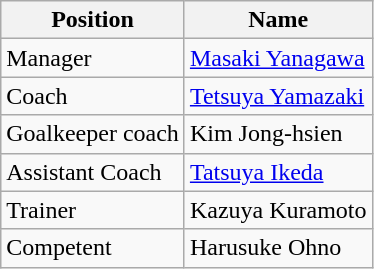<table class="wikitable">
<tr>
<th>Position</th>
<th>Name</th>
</tr>
<tr>
<td>Manager</td>
<td> <a href='#'>Masaki Yanagawa</a></td>
</tr>
<tr>
<td>Coach</td>
<td> <a href='#'>Tetsuya Yamazaki</a></td>
</tr>
<tr>
<td>Goalkeeper coach</td>
<td> Kim Jong-hsien</td>
</tr>
<tr>
<td>Assistant Coach</td>
<td> <a href='#'>Tatsuya Ikeda</a></td>
</tr>
<tr>
<td>Trainer</td>
<td> Kazuya Kuramoto</td>
</tr>
<tr>
<td>Competent</td>
<td> Harusuke Ohno</td>
</tr>
</table>
